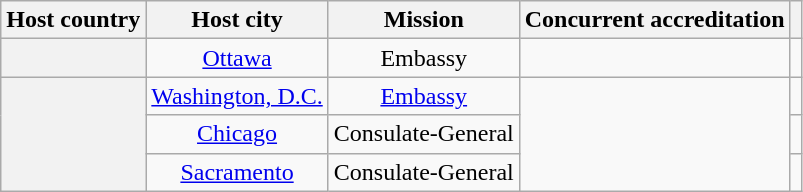<table class="wikitable plainrowheaders" style="text-align:center;">
<tr>
<th scope="col">Host country</th>
<th scope="col">Host city</th>
<th scope="col">Mission</th>
<th scope="col">Concurrent accreditation</th>
<th scope="col"></th>
</tr>
<tr>
<th scope="row"></th>
<td><a href='#'>Ottawa</a></td>
<td>Embassy</td>
<td></td>
<td></td>
</tr>
<tr>
<th scope="row" rowspan="3"></th>
<td><a href='#'>Washington, D.C.</a></td>
<td><a href='#'>Embassy</a></td>
<td rowspan="3"></td>
<td></td>
</tr>
<tr>
<td><a href='#'>Chicago</a></td>
<td>Consulate-General</td>
<td></td>
</tr>
<tr>
<td><a href='#'>Sacramento</a></td>
<td>Consulate-General</td>
<td></td>
</tr>
</table>
